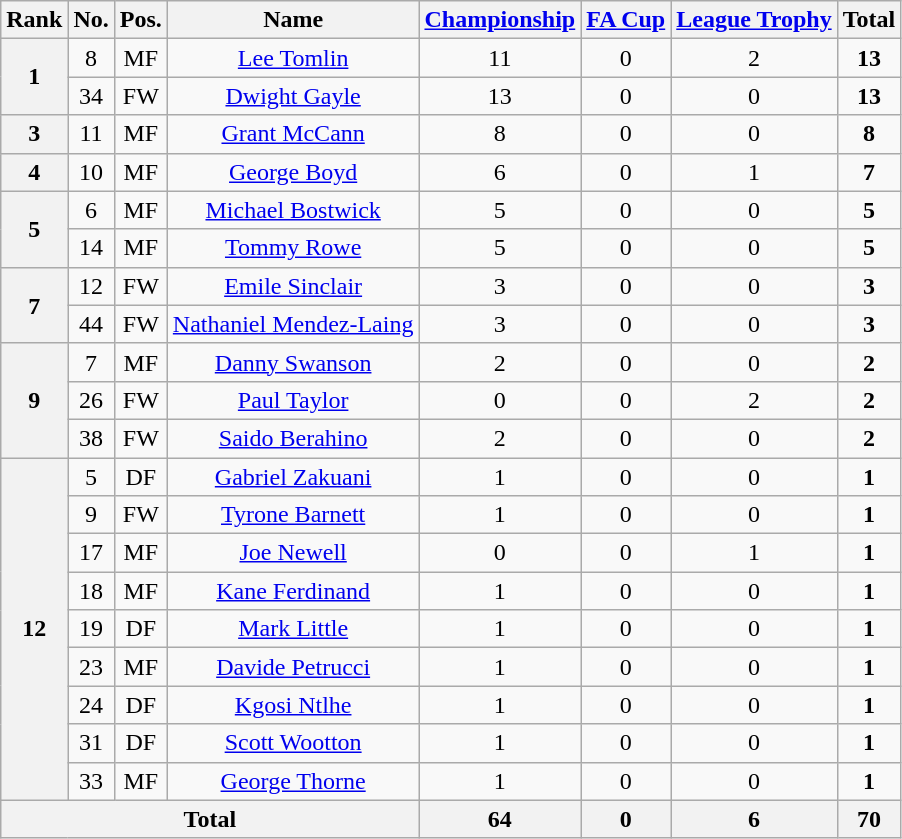<table class="wikitable sortable" style="text-align: center;">
<tr>
<th>Rank</th>
<th>No.</th>
<th>Pos.</th>
<th>Name</th>
<th><a href='#'>Championship</a></th>
<th><a href='#'>FA Cup</a></th>
<th><a href='#'>League Trophy</a></th>
<th>Total</th>
</tr>
<tr>
<th rowspan="2">1</th>
<td>8</td>
<td>MF</td>
<td><a href='#'>Lee Tomlin</a></td>
<td>11</td>
<td>0</td>
<td>2</td>
<td><strong>13</strong></td>
</tr>
<tr>
<td>34</td>
<td>FW</td>
<td><a href='#'>Dwight Gayle</a></td>
<td>13</td>
<td>0</td>
<td>0</td>
<td><strong>13</strong></td>
</tr>
<tr>
<th>3</th>
<td>11</td>
<td>MF</td>
<td><a href='#'>Grant McCann</a></td>
<td>8</td>
<td>0</td>
<td>0</td>
<td><strong>8</strong></td>
</tr>
<tr>
<th rowspan="1">4</th>
<td>10</td>
<td>MF</td>
<td><a href='#'>George Boyd</a></td>
<td>6</td>
<td>0</td>
<td>1</td>
<td><strong>7</strong></td>
</tr>
<tr>
<th rowspan="2">5</th>
<td>6</td>
<td>MF</td>
<td><a href='#'>Michael Bostwick</a></td>
<td>5</td>
<td>0</td>
<td>0</td>
<td><strong>5</strong></td>
</tr>
<tr>
<td>14</td>
<td>MF</td>
<td><a href='#'>Tommy Rowe</a></td>
<td>5</td>
<td>0</td>
<td>0</td>
<td><strong>5</strong></td>
</tr>
<tr>
<th rowspan="2">7</th>
<td>12</td>
<td>FW</td>
<td><a href='#'>Emile Sinclair</a></td>
<td>3</td>
<td>0</td>
<td>0</td>
<td><strong>3</strong></td>
</tr>
<tr>
<td>44</td>
<td>FW</td>
<td><a href='#'>Nathaniel Mendez-Laing</a></td>
<td>3</td>
<td>0</td>
<td>0</td>
<td><strong>3</strong></td>
</tr>
<tr>
<th rowspan="3">9</th>
<td>7</td>
<td>MF</td>
<td><a href='#'>Danny Swanson</a></td>
<td>2</td>
<td>0</td>
<td>0</td>
<td><strong>2</strong></td>
</tr>
<tr>
<td>26</td>
<td>FW</td>
<td><a href='#'>Paul Taylor</a></td>
<td>0</td>
<td>0</td>
<td>2</td>
<td><strong>2</strong></td>
</tr>
<tr>
<td>38</td>
<td>FW</td>
<td><a href='#'>Saido Berahino</a></td>
<td>2</td>
<td>0</td>
<td>0</td>
<td><strong>2</strong></td>
</tr>
<tr>
<th rowspan="9">12</th>
<td>5</td>
<td>DF</td>
<td><a href='#'>Gabriel Zakuani</a></td>
<td>1</td>
<td>0</td>
<td>0</td>
<td><strong>1</strong></td>
</tr>
<tr>
<td>9</td>
<td>FW</td>
<td><a href='#'>Tyrone Barnett</a></td>
<td>1</td>
<td>0</td>
<td>0</td>
<td><strong>1</strong></td>
</tr>
<tr>
<td>17</td>
<td>MF</td>
<td><a href='#'>Joe Newell</a></td>
<td>0</td>
<td>0</td>
<td>1</td>
<td><strong>1</strong></td>
</tr>
<tr>
<td>18</td>
<td>MF</td>
<td><a href='#'>Kane Ferdinand</a></td>
<td>1</td>
<td>0</td>
<td>0</td>
<td><strong>1</strong></td>
</tr>
<tr>
<td>19</td>
<td>DF</td>
<td><a href='#'>Mark Little</a></td>
<td>1</td>
<td>0</td>
<td>0</td>
<td><strong>1</strong></td>
</tr>
<tr>
<td>23</td>
<td>MF</td>
<td><a href='#'>Davide Petrucci</a></td>
<td>1</td>
<td>0</td>
<td>0</td>
<td><strong>1</strong></td>
</tr>
<tr>
<td>24</td>
<td>DF</td>
<td><a href='#'>Kgosi Ntlhe</a></td>
<td>1</td>
<td>0</td>
<td>0</td>
<td><strong>1</strong></td>
</tr>
<tr>
<td>31</td>
<td>DF</td>
<td><a href='#'>Scott Wootton</a></td>
<td>1</td>
<td>0</td>
<td>0</td>
<td><strong>1</strong></td>
</tr>
<tr>
<td>33</td>
<td>MF</td>
<td><a href='#'>George Thorne</a></td>
<td>1</td>
<td>0</td>
<td>0</td>
<td><strong>1</strong></td>
</tr>
<tr>
<th colspan=4>Total</th>
<th>64</th>
<th>0</th>
<th>6</th>
<th>70</th>
</tr>
</table>
